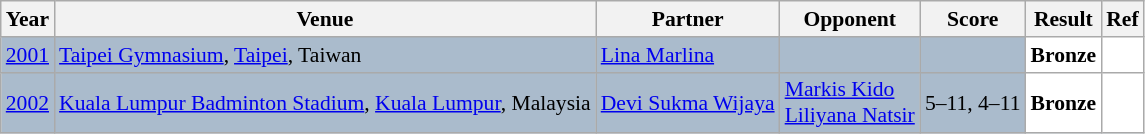<table class="sortable wikitable" style="font-size: 90%">
<tr>
<th>Year</th>
<th>Venue</th>
<th>Partner</th>
<th>Opponent</th>
<th>Score</th>
<th>Result</th>
<th>Ref</th>
</tr>
<tr style="background:#AABBCC">
<td align="center"><a href='#'>2001</a></td>
<td align="left"><a href='#'>Taipei Gymnasium</a>, <a href='#'>Taipei</a>, Taiwan</td>
<td align="left"> <a href='#'>Lina Marlina</a></td>
<td align="left"> <br></td>
<td align="left"></td>
<td style="text-align:left; background:white"> <strong>Bronze</strong></td>
<td style="text-align:center; background:white"></td>
</tr>
<tr style="background:#AABBCC">
<td align="center"><a href='#'>2002</a></td>
<td align="left"><a href='#'>Kuala Lumpur Badminton Stadium</a>, <a href='#'>Kuala Lumpur</a>, Malaysia</td>
<td align="left"> <a href='#'>Devi Sukma Wijaya</a></td>
<td align="left"> <a href='#'>Markis Kido</a><br> <a href='#'>Liliyana Natsir</a></td>
<td align="left">5–11, 4–11</td>
<td style="text-align:left; background:white"> <strong>Bronze</strong></td>
<td style="text-align:center; background:white"></td>
</tr>
</table>
